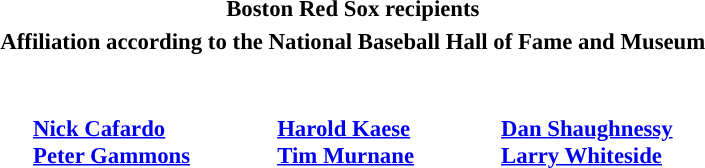<table class="toccolours" style="font-size:95%;" style="margin:1em auto 1em auto;">
<tr>
<th colspan="1" style="text-align:center; "><strong>Boston Red Sox  recipients</strong></th>
</tr>
<tr>
<td colspan="1" style="text-align:center; "><strong>Affiliation according to the National Baseball Hall of Fame and Museum</strong></td>
</tr>
<tr>
<td><br><table style="margin:1em auto;">
<tr>
<td valign="top"></td>
<td width="50"></td>
<td valign="top"><strong><a href='#'>Nick Cafardo</a></strong><br><strong><a href='#'>Peter Gammons</a></strong></td>
<td width="50"></td>
<td valign="top"><strong><a href='#'>Harold Kaese</a></strong><br><strong><a href='#'>Tim Murnane</a></strong></td>
<td width="50"></td>
<td valign="top"><strong><a href='#'>Dan Shaughnessy</a></strong><br><strong><a href='#'>Larry Whiteside</a></strong></td>
<td width="50"></td>
<td valign="top"></td>
</tr>
</table>
</td>
</tr>
<tr>
</tr>
</table>
